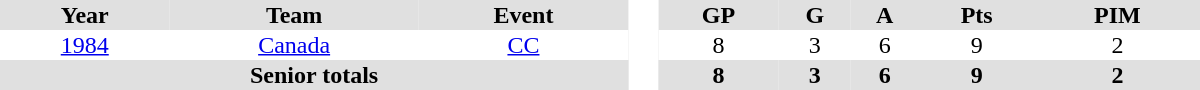<table border="0" cellpadding="1" cellspacing="0" style="text-align:center; width:50em">
<tr ALIGN="center" bgcolor="#e0e0e0">
<th>Year</th>
<th>Team</th>
<th>Event</th>
<th rowspan="99" bgcolor="#ffffff"> </th>
<th>GP</th>
<th>G</th>
<th>A</th>
<th>Pts</th>
<th>PIM</th>
</tr>
<tr>
<td><a href='#'>1984</a></td>
<td><a href='#'>Canada</a></td>
<td><a href='#'>CC</a></td>
<td>8</td>
<td>3</td>
<td>6</td>
<td>9</td>
<td>2</td>
</tr>
<tr style="background:#e0e0e0;">
<th colspan=3>Senior totals</th>
<th>8</th>
<th>3</th>
<th>6</th>
<th>9</th>
<th>2</th>
</tr>
</table>
